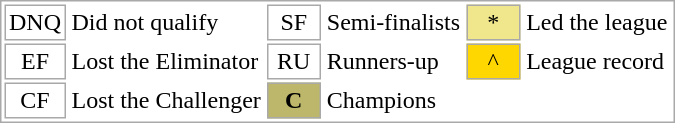<table cellpadding=2 style="border:1px solid DarkGray; font-size:100%">
<tr>
<td style="border:1px solid DarkGray; width: 30px" align=center>DNQ</td>
<td>Did not qualify</td>
<td style="border:1px solid DarkGray; width: 30px" align=center>SF</td>
<td>Semi-finalists</td>
<td bgcolor="Khaki" style="border:1px solid DarkGray; width: 30px" align=center>*</td>
<td>Led the league</td>
</tr>
<tr>
<td style="border:1px solid DarkGray; width: 30px" align=center>EF</td>
<td>Lost the Eliminator</td>
<td style="border:1px solid DarkGray; width: 30px" align=center>RU</td>
<td>Runners-up</td>
<td bgcolor="Gold" style="border:1px solid DarkGray; width: 30px" align="center">^</td>
<td>League record</td>
</tr>
<tr>
<td style="border:1px solid DarkGray; width: 30px" align=center>CF</td>
<td>Lost the Challenger</td>
<td bgcolor="DarkKhaki" style="border:1px solid DarkGray; width: 30px" align=center><strong>C</strong></td>
<td>Champions</td>
</tr>
</table>
